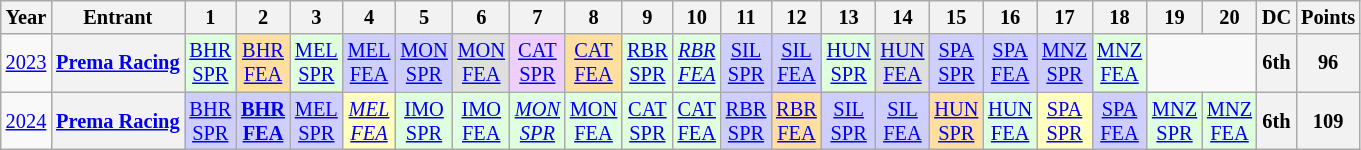<table class="wikitable" style="text-align:center; font-size:85%;">
<tr>
<th>Year</th>
<th>Entrant</th>
<th>1</th>
<th>2</th>
<th>3</th>
<th>4</th>
<th>5</th>
<th>6</th>
<th>7</th>
<th>8</th>
<th>9</th>
<th>10</th>
<th>11</th>
<th>12</th>
<th>13</th>
<th>14</th>
<th>15</th>
<th>16</th>
<th>17</th>
<th>18</th>
<th>19</th>
<th>20</th>
<th>DC</th>
<th>Points</th>
</tr>
<tr>
<td><a href='#'>2023</a></td>
<th><a href='#'>Prema Racing</a></th>
<td style="background:#DFFFDF;"><a href='#'>BHR<br>SPR</a><br></td>
<td style="background:#FFDF9F;"><a href='#'>BHR<br>FEA</a><br></td>
<td style="background:#DFFFDF;"><a href='#'>MEL<br>SPR</a><br></td>
<td style="background:#CFCFFF;"><a href='#'>MEL<br>FEA</a><br></td>
<td style="background:#CFCFFF;"><a href='#'>MON<br>SPR</a><br></td>
<td style="background:#DFDFDF;"><a href='#'>MON<br>FEA</a><br></td>
<td style="background:#EFCFFF;"><a href='#'>CAT<br>SPR</a><br></td>
<td style="background:#FFDF9F;"><a href='#'>CAT<br>FEA</a><br></td>
<td style="background:#DFFFDF;"><a href='#'>RBR<br>SPR</a><br></td>
<td style="background:#DFFFDF;"><em><a href='#'>RBR<br>FEA</a></em><br></td>
<td style="background:#CFCFFF;"><a href='#'>SIL<br>SPR</a><br></td>
<td style="background:#CFCFFF;"><a href='#'>SIL<br>FEA</a><br></td>
<td style="background:#DFFFDF;"><a href='#'>HUN<br>SPR</a><br></td>
<td style="background:#DFDFDF;"><a href='#'>HUN<br>FEA</a><br></td>
<td style="background:#CFCFFF;"><a href='#'>SPA<br>SPR</a><br></td>
<td style="background:#CFCFFF;"><a href='#'>SPA<br>FEA</a><br></td>
<td style="background:#CFCFFF;"><a href='#'>MNZ<br>SPR</a><br></td>
<td style="background:#DFFFDF;"><a href='#'>MNZ<br>FEA</a><br></td>
<td colspan="2"></td>
<th>6th</th>
<th>96</th>
</tr>
<tr>
<td><a href='#'>2024</a></td>
<th><a href='#'>Prema Racing</a></th>
<td style="background:#CFCFFF;"><a href='#'>BHR<br>SPR</a><br></td>
<td style="background:#CFCFFF;"><strong><a href='#'>BHR<br>FEA</a></strong><br></td>
<td style="background:#CFCFFF;"><a href='#'>MEL<br>SPR</a><br></td>
<td style="background:#FFFFBF;"><em><a href='#'>MEL<br>FEA</a><br></em></td>
<td style="background:#DFFFDF;"><a href='#'>IMO<br>SPR</a><br></td>
<td style="background:#DFFFDF;"><a href='#'>IMO<br>FEA</a><br></td>
<td style="background:#DFFFDF;"><em><a href='#'>MON<br>SPR</a></em><br></td>
<td style="background:#DFFFDF;"><a href='#'>MON<br>FEA</a><br></td>
<td style="background:#DFFFDF;"><a href='#'>CAT<br>SPR</a><br></td>
<td style="background:#DFFFDF;"><a href='#'>CAT<br>FEA</a><br></td>
<td style="background:#CFCFFF;"><a href='#'>RBR<br>SPR</a><br></td>
<td style="background:#FFDF9F;"><a href='#'>RBR<br>FEA</a><br></td>
<td style="background:#CFCFFF;"><a href='#'>SIL<br>SPR</a><br></td>
<td style="background:#CFCFFF;"><a href='#'>SIL<br>FEA</a><br></td>
<td style="background:#FFDF9F;"><a href='#'>HUN<br>SPR</a><br></td>
<td style="background:#DFFFDF;"><a href='#'>HUN<br>FEA</a><br></td>
<td style="background:#FFFFBF;"><a href='#'>SPA<br>SPR</a><br></td>
<td style="background:#CFCFFF;"><a href='#'>SPA<br>FEA</a><br></td>
<td style="background:#DFFFDF;"><a href='#'>MNZ<br>SPR</a><br></td>
<td style="background:#DFFFDF;"><a href='#'>MNZ<br>FEA</a><br></td>
<th>6th</th>
<th>109</th>
</tr>
</table>
